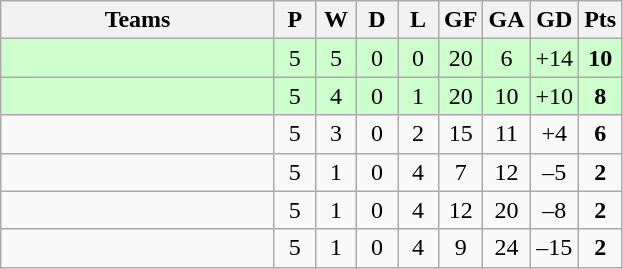<table class="wikitable" style="text-align:center">
<tr>
<th width="175">Teams</th>
<th width="20">P</th>
<th width="20">W</th>
<th width="20">D</th>
<th width="20">L</th>
<th width="20">GF</th>
<th width="20">GA</th>
<th width="20">GD</th>
<th width="20">Pts</th>
</tr>
<tr style="background:#ccffcc">
<td style="text-align:left"></td>
<td>5</td>
<td>5</td>
<td>0</td>
<td>0</td>
<td>20</td>
<td>6</td>
<td>+14</td>
<td><strong>10</strong></td>
</tr>
<tr style="background:#ccffcc">
<td style="text-align:left"></td>
<td>5</td>
<td>4</td>
<td>0</td>
<td>1</td>
<td>20</td>
<td>10</td>
<td>+10</td>
<td><strong>8</strong></td>
</tr>
<tr>
<td style="text-align:left"></td>
<td>5</td>
<td>3</td>
<td>0</td>
<td>2</td>
<td>15</td>
<td>11</td>
<td>+4</td>
<td><strong>6</strong></td>
</tr>
<tr>
<td style="text-align:left"></td>
<td>5</td>
<td>1</td>
<td>0</td>
<td>4</td>
<td>7</td>
<td>12</td>
<td>–5</td>
<td><strong>2</strong></td>
</tr>
<tr>
<td style="text-align:left"></td>
<td>5</td>
<td>1</td>
<td>0</td>
<td>4</td>
<td>12</td>
<td>20</td>
<td>–8</td>
<td><strong>2</strong></td>
</tr>
<tr>
<td style="text-align:left"></td>
<td>5</td>
<td>1</td>
<td>0</td>
<td>4</td>
<td>9</td>
<td>24</td>
<td>–15</td>
<td><strong>2</strong></td>
</tr>
</table>
